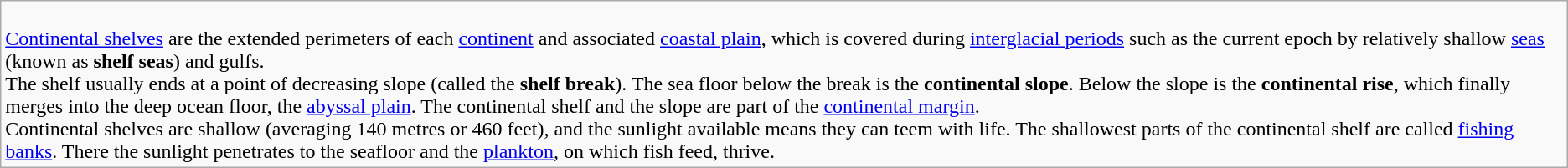<table class="wikitable">
<tr>
<td><br><a href='#'>Continental shelves</a> are the extended perimeters of each <a href='#'>continent</a> and associated <a href='#'>coastal plain</a>, which is covered during <a href='#'>interglacial periods</a> such as the current epoch by relatively shallow <a href='#'>seas</a> (known as <strong>shelf seas</strong>) and gulfs.<br>The shelf usually ends at a point of decreasing slope (called the <strong>shelf break</strong>). The sea floor below the break is the <strong>continental slope</strong>. Below the slope is the <strong>continental rise</strong>, which finally merges into the deep ocean floor, the <a href='#'>abyssal plain</a>. The continental shelf and the slope are part of the <a href='#'>continental margin</a>.<br>Continental shelves are shallow (averaging 140 metres or 460 feet), and the sunlight available means they can teem with life. The shallowest parts of the continental shelf are called <a href='#'>fishing banks</a>. There the sunlight penetrates to the seafloor and the <a href='#'>plankton</a>, on which fish feed, thrive.</td>
</tr>
</table>
